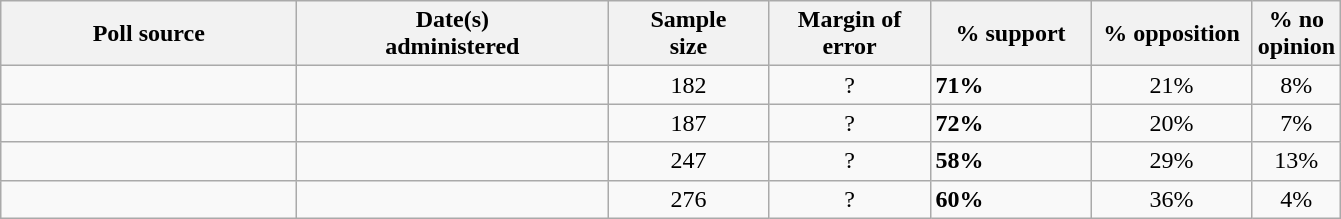<table class="wikitable">
<tr style="text-align:right;">
<th style="width:190px;">Poll source</th>
<th style="width:200px;">Date(s)<br>administered</th>
<th style="width:100px;">Sample<br>size</th>
<th style="width:100px;">Margin of<br>error</th>
<th style="width:100px;">% support</th>
<th style="width:100px;">% opposition</th>
<th style="width:40px;">% no opinion</th>
</tr>
<tr>
<td></td>
<td align=center></td>
<td align=center>182</td>
<td align=center>?</td>
<td><strong>71%</strong></td>
<td align=center>21%</td>
<td align=center>8%</td>
</tr>
<tr>
<td></td>
<td align=center></td>
<td align=center>187</td>
<td align=center>?</td>
<td><strong>72%</strong></td>
<td align=center>20%</td>
<td align=center>7%</td>
</tr>
<tr>
<td></td>
<td align=center></td>
<td align=center>247</td>
<td align=center>?</td>
<td><strong>58%</strong></td>
<td align=center>29%</td>
<td align=center>13%</td>
</tr>
<tr>
<td></td>
<td align=center></td>
<td align=center>276</td>
<td align=center>?</td>
<td><strong>60%</strong></td>
<td align=center>36%</td>
<td align=center>4%</td>
</tr>
</table>
